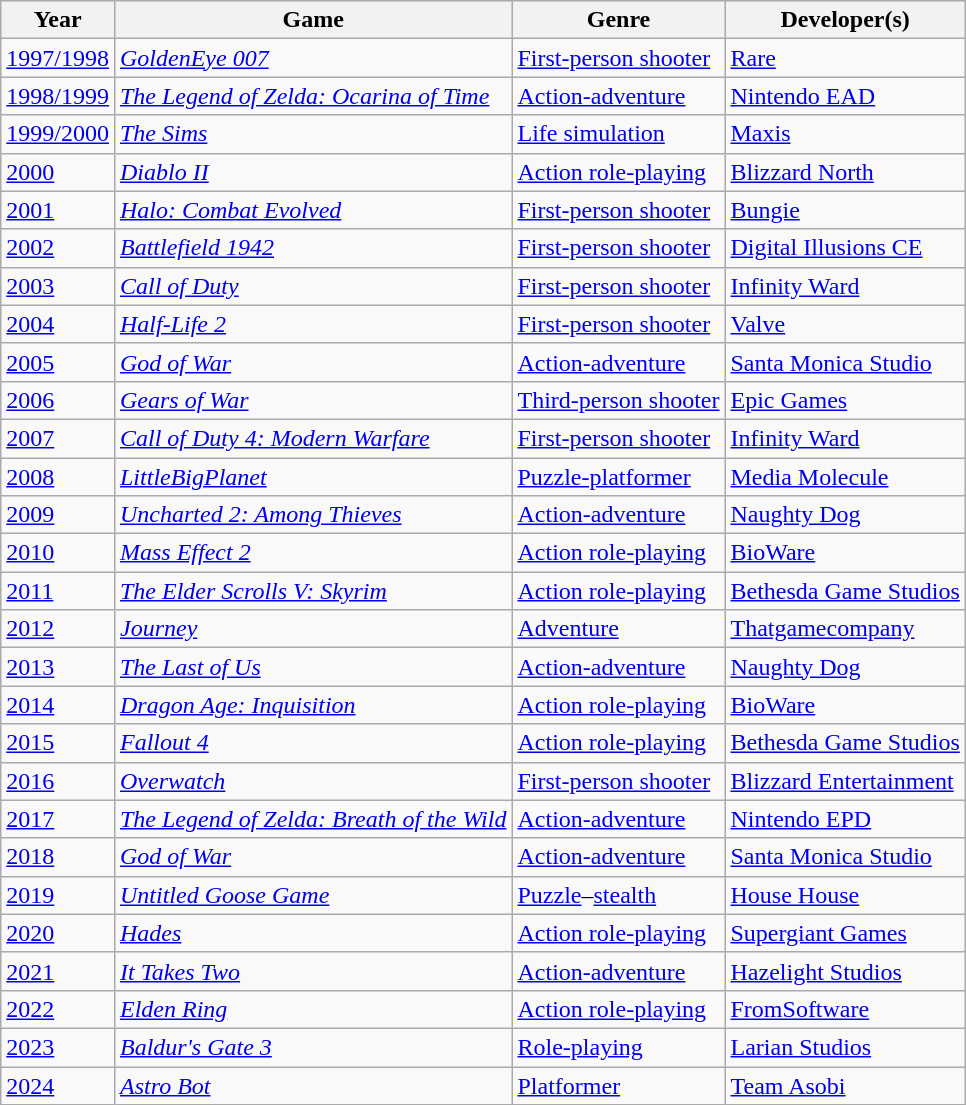<table class="wikitable">
<tr>
<th>Year</th>
<th>Game</th>
<th>Genre</th>
<th>Developer(s)</th>
</tr>
<tr>
<td><a href='#'>1997/1998</a></td>
<td><em><a href='#'>GoldenEye 007</a></em></td>
<td><a href='#'>First-person shooter</a></td>
<td><a href='#'>Rare</a></td>
</tr>
<tr>
<td><a href='#'>1998/1999</a></td>
<td><em><a href='#'>The Legend of Zelda: Ocarina of Time</a></em></td>
<td><a href='#'>Action-adventure</a></td>
<td><a href='#'>Nintendo EAD</a></td>
</tr>
<tr>
<td><a href='#'>1999/2000</a></td>
<td><em><a href='#'>The Sims</a></em></td>
<td><a href='#'>Life simulation</a></td>
<td><a href='#'>Maxis</a></td>
</tr>
<tr>
<td><a href='#'>2000</a></td>
<td><em><a href='#'>Diablo II</a></em></td>
<td><a href='#'>Action role-playing</a></td>
<td><a href='#'>Blizzard North</a></td>
</tr>
<tr>
<td><a href='#'>2001</a></td>
<td><em><a href='#'>Halo: Combat Evolved</a></em></td>
<td><a href='#'>First-person shooter</a></td>
<td><a href='#'>Bungie</a></td>
</tr>
<tr>
<td><a href='#'>2002</a></td>
<td><em><a href='#'>Battlefield 1942</a></em></td>
<td><a href='#'>First-person shooter</a></td>
<td><a href='#'>Digital Illusions CE</a></td>
</tr>
<tr>
<td><a href='#'>2003</a></td>
<td><em><a href='#'>Call of Duty</a></em></td>
<td><a href='#'>First-person shooter</a></td>
<td><a href='#'>Infinity Ward</a></td>
</tr>
<tr>
<td><a href='#'>2004</a></td>
<td><em><a href='#'>Half-Life 2</a></em></td>
<td><a href='#'>First-person shooter</a></td>
<td><a href='#'>Valve</a></td>
</tr>
<tr>
<td><a href='#'>2005</a></td>
<td><em><a href='#'>God of War</a></em></td>
<td><a href='#'>Action-adventure</a></td>
<td><a href='#'>Santa Monica Studio</a></td>
</tr>
<tr>
<td><a href='#'>2006</a></td>
<td><em><a href='#'>Gears of War</a></em></td>
<td><a href='#'>Third-person shooter</a></td>
<td><a href='#'>Epic Games</a></td>
</tr>
<tr>
<td><a href='#'>2007</a></td>
<td><em><a href='#'>Call of Duty 4: Modern Warfare</a></em></td>
<td><a href='#'>First-person shooter</a></td>
<td><a href='#'>Infinity Ward</a></td>
</tr>
<tr>
<td><a href='#'>2008</a></td>
<td><em><a href='#'>LittleBigPlanet</a></em></td>
<td><a href='#'>Puzzle-platformer</a></td>
<td><a href='#'>Media Molecule</a></td>
</tr>
<tr>
<td><a href='#'>2009</a></td>
<td><em><a href='#'>Uncharted 2: Among Thieves</a></em></td>
<td><a href='#'>Action-adventure</a></td>
<td><a href='#'>Naughty Dog</a></td>
</tr>
<tr>
<td><a href='#'>2010</a></td>
<td><em><a href='#'>Mass Effect 2</a></em></td>
<td><a href='#'>Action role-playing</a></td>
<td><a href='#'>BioWare</a></td>
</tr>
<tr>
<td><a href='#'>2011</a></td>
<td><em><a href='#'>The Elder Scrolls V: Skyrim</a></em></td>
<td><a href='#'>Action role-playing</a></td>
<td><a href='#'>Bethesda Game Studios</a></td>
</tr>
<tr>
<td><a href='#'>2012</a></td>
<td><em><a href='#'>Journey</a></em></td>
<td><a href='#'>Adventure</a></td>
<td><a href='#'>Thatgamecompany</a></td>
</tr>
<tr>
<td><a href='#'>2013</a></td>
<td><em><a href='#'>The Last of Us</a></em></td>
<td><a href='#'>Action-adventure</a></td>
<td><a href='#'>Naughty Dog</a></td>
</tr>
<tr>
<td><a href='#'>2014</a></td>
<td><em><a href='#'>Dragon Age: Inquisition</a></em></td>
<td><a href='#'>Action role-playing</a></td>
<td><a href='#'>BioWare</a></td>
</tr>
<tr>
<td><a href='#'>2015</a></td>
<td><em><a href='#'>Fallout 4</a></em></td>
<td><a href='#'>Action role-playing</a></td>
<td><a href='#'>Bethesda Game Studios</a></td>
</tr>
<tr>
<td><a href='#'>2016</a></td>
<td><em><a href='#'>Overwatch</a></em></td>
<td><a href='#'>First-person shooter</a></td>
<td><a href='#'>Blizzard Entertainment</a></td>
</tr>
<tr>
<td><a href='#'>2017</a></td>
<td><em><a href='#'>The Legend of Zelda: Breath of the Wild</a></em></td>
<td><a href='#'>Action-adventure</a></td>
<td><a href='#'>Nintendo EPD</a></td>
</tr>
<tr>
<td><a href='#'>2018</a></td>
<td><em><a href='#'>God of War</a></em></td>
<td><a href='#'>Action-adventure</a></td>
<td><a href='#'>Santa Monica Studio</a></td>
</tr>
<tr>
<td><a href='#'>2019</a></td>
<td><em><a href='#'>Untitled Goose Game</a></em></td>
<td><a href='#'>Puzzle</a>–<a href='#'>stealth</a></td>
<td><a href='#'>House House</a></td>
</tr>
<tr>
<td><a href='#'>2020</a></td>
<td><em><a href='#'>Hades</a></em></td>
<td><a href='#'>Action role-playing</a></td>
<td><a href='#'>Supergiant Games</a></td>
</tr>
<tr>
<td><a href='#'>2021</a></td>
<td><em><a href='#'>It Takes Two</a></em></td>
<td><a href='#'>Action-adventure</a></td>
<td><a href='#'>Hazelight Studios</a></td>
</tr>
<tr>
<td><a href='#'>2022</a></td>
<td><em><a href='#'>Elden Ring</a></em></td>
<td><a href='#'>Action role-playing</a></td>
<td><a href='#'>FromSoftware</a></td>
</tr>
<tr>
<td><a href='#'>2023</a></td>
<td><em><a href='#'>Baldur's Gate 3</a></em></td>
<td><a href='#'>Role-playing</a></td>
<td><a href='#'>Larian Studios</a></td>
</tr>
<tr>
<td><a href='#'>2024</a></td>
<td><em><a href='#'>Astro Bot</a></td>
<td><a href='#'>Platformer</a></td>
<td><a href='#'>Team Asobi</a></td>
</tr>
</table>
